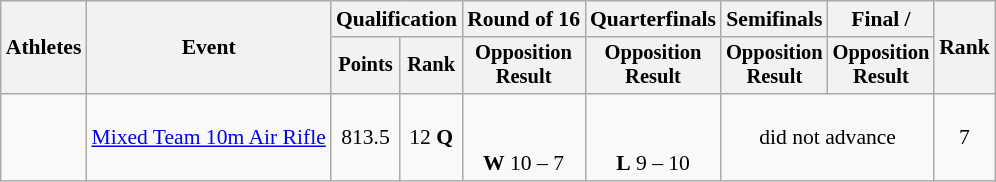<table class="wikitable" style="font-size:90%;">
<tr>
<th rowspan=2>Athletes</th>
<th rowspan=2>Event</th>
<th colspan=2>Qualification</th>
<th>Round of 16</th>
<th>Quarterfinals</th>
<th>Semifinals</th>
<th>Final / </th>
<th rowspan=2>Rank</th>
</tr>
<tr style="font-size:95%">
<th>Points</th>
<th>Rank</th>
<th>Opposition<br>Result</th>
<th>Opposition<br>Result</th>
<th>Opposition<br>Result</th>
<th>Opposition<br>Result</th>
</tr>
<tr align=center>
<td align=left><br></td>
<td align=left><a href='#'>Mixed Team 10m Air Rifle</a></td>
<td>813.5</td>
<td>12 <strong>Q</strong></td>
<td><br><br><strong>W</strong> 10 – 7</td>
<td><br><br><strong>L</strong> 9 – 10</td>
<td colspan=2>did not advance</td>
<td>7</td>
</tr>
</table>
